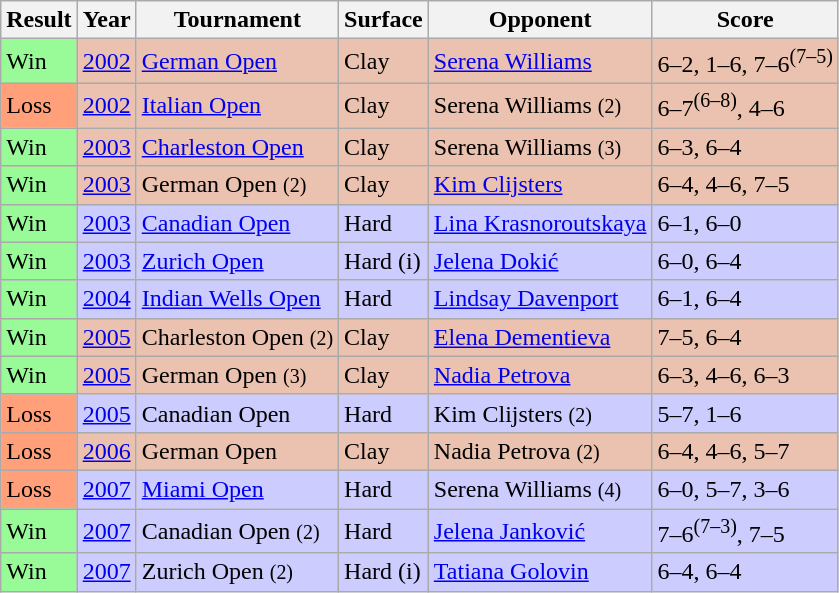<table class="sortable wikitable">
<tr>
<th>Result</th>
<th>Year</th>
<th>Tournament</th>
<th>Surface</th>
<th>Opponent</th>
<th>Score</th>
</tr>
<tr bgcolor=#EBC2AF>
<td bgcolor=98FB98>Win</td>
<td><a href='#'>2002</a></td>
<td><a href='#'>German Open</a></td>
<td>Clay</td>
<td> <a href='#'>Serena Williams</a></td>
<td>6–2, 1–6, 7–6<sup>(7–5)</sup></td>
</tr>
<tr bgcolor=#EBC2AF>
<td bgcolor=FFA07A>Loss</td>
<td><a href='#'>2002</a></td>
<td><a href='#'>Italian Open</a></td>
<td>Clay</td>
<td> Serena Williams <small>(2)</small></td>
<td>6–7<sup>(6–8)</sup>, 4–6</td>
</tr>
<tr bgcolor=#EBC2AF>
<td bgcolor=98FB98>Win</td>
<td><a href='#'>2003</a></td>
<td><a href='#'>Charleston Open</a></td>
<td>Clay</td>
<td> Serena Williams <small>(3)</small></td>
<td>6–3, 6–4</td>
</tr>
<tr bgcolor=#EBC2AF>
<td bgcolor=98FB98>Win</td>
<td><a href='#'>2003</a></td>
<td>German Open <small>(2)</small></td>
<td>Clay</td>
<td> <a href='#'>Kim Clijsters</a></td>
<td>6–4, 4–6, 7–5</td>
</tr>
<tr bgcolor=#CCCCFF>
<td bgcolor=98FB98>Win</td>
<td><a href='#'>2003</a></td>
<td><a href='#'>Canadian Open</a></td>
<td>Hard</td>
<td> <a href='#'>Lina Krasnoroutskaya</a></td>
<td>6–1, 6–0</td>
</tr>
<tr bgcolor=#CCCCFF>
<td bgcolor=98FB98>Win</td>
<td><a href='#'>2003</a></td>
<td><a href='#'>Zurich Open</a></td>
<td>Hard (i)</td>
<td> <a href='#'>Jelena Dokić</a></td>
<td>6–0, 6–4</td>
</tr>
<tr bgcolor=#CCCCFF>
<td bgcolor=98FB98>Win</td>
<td><a href='#'>2004</a></td>
<td><a href='#'>Indian Wells Open</a></td>
<td>Hard</td>
<td> <a href='#'>Lindsay Davenport</a></td>
<td>6–1, 6–4</td>
</tr>
<tr bgcolor=#EBC2AF>
<td bgcolor=98FB98>Win</td>
<td><a href='#'>2005</a></td>
<td>Charleston Open <small>(2)</small></td>
<td>Clay</td>
<td> <a href='#'>Elena Dementieva</a></td>
<td>7–5, 6–4</td>
</tr>
<tr bgcolor=#EBC2AF>
<td bgcolor=98FB98>Win</td>
<td><a href='#'>2005</a></td>
<td>German Open <small>(3)</small></td>
<td>Clay</td>
<td> <a href='#'>Nadia Petrova</a></td>
<td>6–3, 4–6, 6–3</td>
</tr>
<tr bgcolor=#CCCCFF>
<td bgcolor=FFA07A>Loss</td>
<td><a href='#'>2005</a></td>
<td>Canadian Open</td>
<td>Hard</td>
<td> Kim Clijsters <small>(2)</small></td>
<td>5–7, 1–6</td>
</tr>
<tr bgcolor=#EBC2AF>
<td bgcolor=FFA07A>Loss</td>
<td><a href='#'>2006</a></td>
<td>German Open</td>
<td>Clay</td>
<td> Nadia Petrova <small>(2)</small></td>
<td>6–4, 4–6, 5–7</td>
</tr>
<tr bgcolor=#CCCCFF>
<td bgcolor=FFA07A>Loss</td>
<td><a href='#'>2007</a></td>
<td><a href='#'>Miami Open</a></td>
<td>Hard</td>
<td> Serena Williams <small>(4)</small></td>
<td>6–0, 5–7, 3–6</td>
</tr>
<tr bgcolor=#CCCCFF>
<td bgcolor=98FB98>Win</td>
<td><a href='#'>2007</a></td>
<td>Canadian Open <small>(2)</small></td>
<td>Hard</td>
<td> <a href='#'>Jelena Janković</a></td>
<td>7–6<sup>(7–3)</sup>, 7–5</td>
</tr>
<tr bgcolor=#CCCCFF>
<td bgcolor=98FB98>Win</td>
<td><a href='#'>2007</a></td>
<td>Zurich Open <small>(2)</small></td>
<td>Hard (i)</td>
<td> <a href='#'>Tatiana Golovin</a></td>
<td>6–4, 6–4</td>
</tr>
</table>
